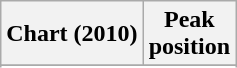<table class="wikitable sortable plainrowheaders" style="text-align:center">
<tr>
<th scope="col">Chart (2010)</th>
<th scope="col">Peak<br> position</th>
</tr>
<tr>
</tr>
<tr>
</tr>
<tr>
</tr>
<tr>
</tr>
</table>
